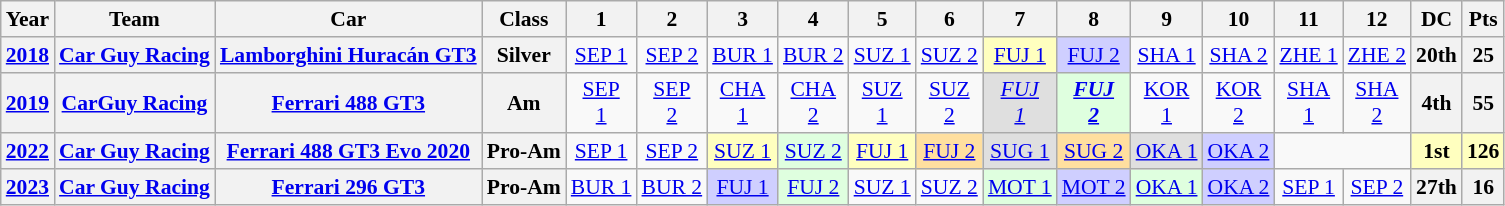<table class="wikitable" style="text-align:center; font-size:90%">
<tr>
<th>Year</th>
<th>Team</th>
<th>Car</th>
<th>Class</th>
<th>1</th>
<th>2</th>
<th>3</th>
<th>4</th>
<th>5</th>
<th>6</th>
<th>7</th>
<th>8</th>
<th>9</th>
<th>10</th>
<th>11</th>
<th>12</th>
<th>DC</th>
<th>Pts</th>
</tr>
<tr>
<th><a href='#'>2018</a></th>
<th><a href='#'>Car Guy Racing</a></th>
<th><a href='#'>Lamborghini Huracán GT3</a></th>
<th>Silver</th>
<td><a href='#'>SEP 1</a></td>
<td><a href='#'>SEP 2</a></td>
<td><a href='#'>BUR 1</a></td>
<td><a href='#'>BUR 2</a></td>
<td><a href='#'>SUZ 1</a></td>
<td><a href='#'>SUZ 2</a></td>
<td style="background:#FFFFBF;"><a href='#'>FUJ 1</a><br></td>
<td style="background:#CFCFFF;"><a href='#'>FUJ 2</a><br></td>
<td><a href='#'>SHA 1</a></td>
<td><a href='#'>SHA 2</a></td>
<td><a href='#'>ZHE 1</a></td>
<td><a href='#'>ZHE 2</a></td>
<th>20th</th>
<th>25</th>
</tr>
<tr>
<th><a href='#'>2019</a></th>
<th nowrap><a href='#'>CarGuy Racing</a></th>
<th><a href='#'>Ferrari 488 GT3</a></th>
<th>Am</th>
<td style="background:#;"><a href='#'>SEP<br>1</a><br></td>
<td style="background:#;"><a href='#'>SEP<br>2</a><br></td>
<td style="background:#;"><a href='#'>CHA<br>1</a><br></td>
<td style="background:#;"><a href='#'>CHA<br>2</a><br></td>
<td style="background:#;"><a href='#'>SUZ<br>1</a><br></td>
<td style="background:#;"><a href='#'>SUZ<br>2</a><br></td>
<td style="background:#dfdfdf;"><em><a href='#'>FUJ<br>1</a></em><br></td>
<td style="background:#dfffdf;"><strong><em><a href='#'>FUJ<br>2</a></em></strong><br></td>
<td style="background:#;"><a href='#'>KOR<br>1</a><br></td>
<td style="background:#;"><a href='#'>KOR<br>2</a><br></td>
<td style="background:#;"><a href='#'>SHA<br>1</a><br></td>
<td style="background:#;"><a href='#'>SHA<br>2</a><br></td>
<th>4th</th>
<th>55</th>
</tr>
<tr>
<th><a href='#'>2022</a></th>
<th><a href='#'>Car Guy Racing</a></th>
<th><a href='#'>Ferrari 488 GT3 Evo 2020</a></th>
<th>Pro-Am</th>
<td><a href='#'>SEP 1</a></td>
<td><a href='#'>SEP 2</a></td>
<td style="background:#FFFFBF;"><a href='#'>SUZ 1</a><br></td>
<td style="background:#DFFFDF;"><a href='#'>SUZ 2</a><br></td>
<td style="background:#FFFFBF;"><a href='#'>FUJ 1</a><br></td>
<td style="background:#FFDF9F;"><a href='#'>FUJ 2</a><br></td>
<td style="background:#DFDFDF;"><a href='#'>SUG 1</a><br></td>
<td style="background:#FFDF9F;"><a href='#'>SUG 2</a><br></td>
<td style="background:#DFDFDF;"><a href='#'>OKA 1</a><br></td>
<td style="background:#CFCFFF;"><a href='#'>OKA 2</a><br></td>
<td colspan="2"></td>
<th style="background:#FFFFBF;">1st</th>
<th style="background:#FFFFBF;">126</th>
</tr>
<tr>
<th><a href='#'>2023</a></th>
<th><a href='#'>Car Guy Racing</a></th>
<th><a href='#'>Ferrari 296 GT3</a></th>
<th>Pro-Am</th>
<td><a href='#'>BUR 1</a></td>
<td><a href='#'>BUR 2</a></td>
<td style="background:#CFCFFF;"><a href='#'>FUJ 1</a><br></td>
<td style="background:#DFFFDF;"><a href='#'>FUJ 2</a><br></td>
<td><a href='#'>SUZ 1</a></td>
<td><a href='#'>SUZ 2</a></td>
<td style="background:#DFFFDF;"><a href='#'>MOT 1</a><br></td>
<td style="background:#CFCFFF;"><a href='#'>MOT 2</a><br></td>
<td style="background:#DFFFDF;"><a href='#'>OKA 1</a><br></td>
<td style="background:#CFCFFF;"><a href='#'>OKA 2</a><br></td>
<td><a href='#'>SEP 1</a></td>
<td><a href='#'>SEP 2</a></td>
<th>27th</th>
<th>16</th>
</tr>
</table>
